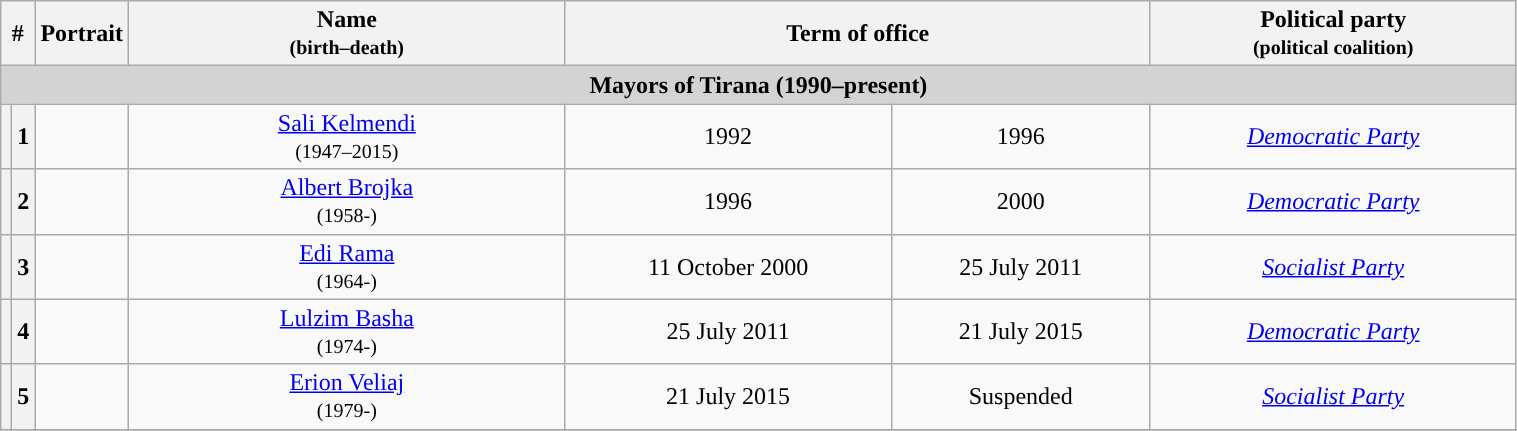<table class="wikitable" style="width:80%; text-align:center;">
<tr>
<th colspan="2" width=20>#</th>
<th width=70>Portrait</th>
<th width=30%>Name<br><small>(birth–death)</small></th>
<th colspan="2" width=40%>Term of office</th>
<th width=25%>Political party<br><small>(political coalition)</small></th>
</tr>
<tr>
<td colspan="9" bgcolor="lightgrey" align=center><strong>Mayors of Tirana (1990–present)</strong></td>
</tr>
<tr>
<th style="background:"></th>
<th>1</th>
<td></td>
<td><a href='#'>Sali Kelmendi</a><br><small>(1947–2015)</small></td>
<td>1992</td>
<td>1996</td>
<td><em><a href='#'>Democratic Party</a></em></td>
</tr>
<tr>
<th style="background:"></th>
<th>2</th>
<td></td>
<td><a href='#'>Albert Brojka</a><br><small>(1958-)</small></td>
<td>1996</td>
<td>2000</td>
<td><em><a href='#'>Democratic Party</a></em></td>
</tr>
<tr>
<th style="background:"></th>
<th>3</th>
<td></td>
<td><a href='#'>Edi Rama</a><br><small>(1964-)</small></td>
<td>11 October 2000</td>
<td>25 July 2011</td>
<td><em><a href='#'>Socialist Party</a></em></td>
</tr>
<tr>
<th style="background:"></th>
<th>4</th>
<td></td>
<td><a href='#'>Lulzim Basha</a><br><small>(1974-)</small></td>
<td>25 July 2011</td>
<td>21 July 2015</td>
<td><em><a href='#'>Democratic Party</a></em></td>
</tr>
<tr>
<th style="background:"></th>
<th>5</th>
<td></td>
<td><a href='#'>Erion Veliaj</a><br><small>(1979-)</small></td>
<td>21 July 2015</td>
<td>Suspended</td>
<td><em><a href='#'>Socialist Party</a></em></td>
</tr>
<tr>
</tr>
</table>
